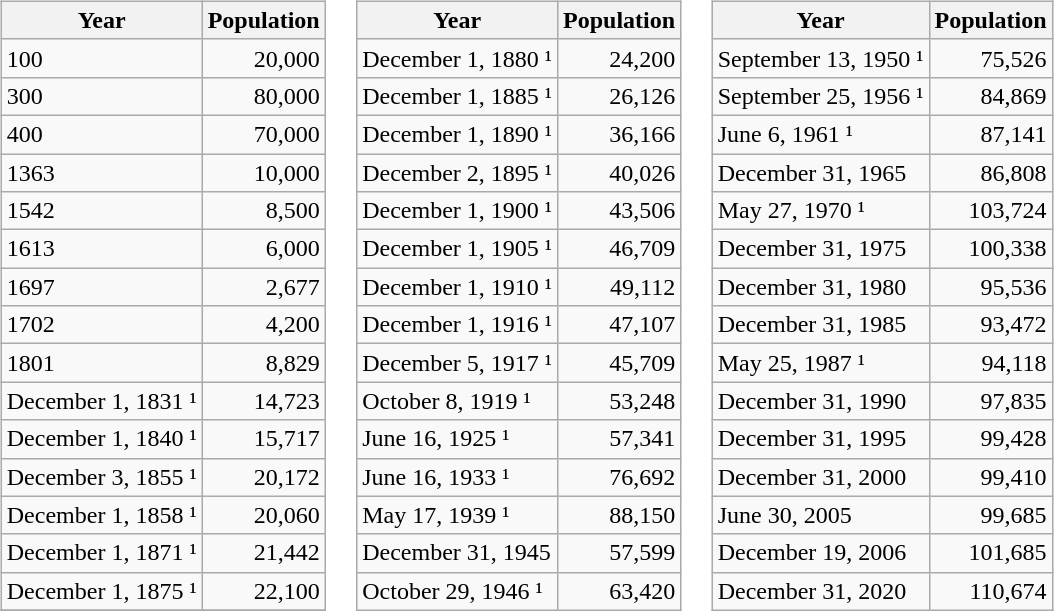<table>
<tr>
<td valign="top"><br><table class="wikitable">
<tr>
<th>Year</th>
<th>Population</th>
</tr>
<tr ---->
<td>100</td>
<td align="right">20,000</td>
</tr>
<tr ---->
<td>300</td>
<td align="right">80,000</td>
</tr>
<tr ---->
<td>400</td>
<td align="right">70,000</td>
</tr>
<tr ---->
<td>1363</td>
<td align="right">10,000</td>
</tr>
<tr ---->
<td>1542</td>
<td align="right">8,500</td>
</tr>
<tr ---->
<td>1613</td>
<td align="right">6,000</td>
</tr>
<tr ---->
<td>1697</td>
<td align="right">2,677</td>
</tr>
<tr ---->
<td>1702</td>
<td align="right">4,200</td>
</tr>
<tr ---->
<td>1801</td>
<td align="right">8,829</td>
</tr>
<tr ---->
<td>December 1, 1831 ¹</td>
<td align="right">14,723</td>
</tr>
<tr ---->
<td>December 1, 1840 ¹</td>
<td align="right">15,717</td>
</tr>
<tr ---->
<td>December 3, 1855 ¹</td>
<td align="right">20,172</td>
</tr>
<tr ---->
<td>December 1, 1858 ¹</td>
<td align="right">20,060</td>
</tr>
<tr ---->
<td>December 1, 1871 ¹</td>
<td align="right">21,442</td>
</tr>
<tr ---->
<td>December 1, 1875 ¹</td>
<td align="right">22,100</td>
</tr>
<tr ---->
</tr>
</table>
</td>
<td valign="top"><br><table class="wikitable">
<tr>
<th>Year</th>
<th>Population</th>
</tr>
<tr ---->
<td>December 1, 1880 ¹</td>
<td align="right">24,200</td>
</tr>
<tr ---->
<td>December 1, 1885 ¹</td>
<td align="right">26,126</td>
</tr>
<tr ---->
<td>December 1, 1890 ¹</td>
<td align="right">36,166</td>
</tr>
<tr ---->
<td>December 2, 1895 ¹</td>
<td align="right">40,026</td>
</tr>
<tr ---->
<td>December 1, 1900 ¹</td>
<td align="right">43,506</td>
</tr>
<tr ---->
<td>December 1, 1905 ¹</td>
<td align="right">46,709</td>
</tr>
<tr ---->
<td>December 1, 1910 ¹</td>
<td align="right">49,112</td>
</tr>
<tr ---->
<td>December 1, 1916 ¹</td>
<td align="right">47,107</td>
</tr>
<tr ---->
<td>December 5, 1917 ¹</td>
<td align="right">45,709</td>
</tr>
<tr ---->
<td>October 8, 1919 ¹</td>
<td align="right">53,248</td>
</tr>
<tr ---->
<td>June 16, 1925 ¹</td>
<td align="right">57,341</td>
</tr>
<tr ---->
<td>June 16, 1933 ¹</td>
<td align="right">76,692</td>
</tr>
<tr ---->
<td>May 17, 1939 ¹</td>
<td align="right">88,150</td>
</tr>
<tr ---->
<td>December 31, 1945</td>
<td align="right">57,599</td>
</tr>
<tr ---->
<td>October 29, 1946 ¹</td>
<td align="right">63,420</td>
</tr>
</table>
</td>
<td valign="top"><br><table class="wikitable">
<tr>
<th>Year</th>
<th>Population</th>
</tr>
<tr ---->
<td>September 13, 1950 ¹</td>
<td align="right">75,526</td>
</tr>
<tr ---->
<td>September 25, 1956 ¹</td>
<td align="right">84,869</td>
</tr>
<tr ---->
<td>June 6, 1961 ¹</td>
<td align="right">87,141</td>
</tr>
<tr ---->
<td>December 31, 1965</td>
<td align="right">86,808</td>
</tr>
<tr ---->
<td>May 27, 1970 ¹</td>
<td align="right">103,724</td>
</tr>
<tr ---->
<td>December 31, 1975</td>
<td align="right">100,338</td>
</tr>
<tr ---->
<td>December 31, 1980</td>
<td align="right">95,536</td>
</tr>
<tr ---->
<td>December 31, 1985</td>
<td align="right">93,472</td>
</tr>
<tr ---->
<td>May 25, 1987 ¹</td>
<td align="right">94,118</td>
</tr>
<tr ---->
<td>December 31, 1990</td>
<td align="right">97,835</td>
</tr>
<tr ---->
<td>December 31, 1995</td>
<td align="right">99,428</td>
</tr>
<tr ---->
<td>December 31, 2000</td>
<td align="right">99,410</td>
</tr>
<tr ---->
<td>June 30, 2005</td>
<td align="right">99,685</td>
</tr>
<tr ---->
<td>December 19, 2006</td>
<td align="right">101,685</td>
</tr>
<tr ---->
<td>December 31, 2020</td>
<td align="right">110,674</td>
</tr>
</table>
</td>
</tr>
</table>
